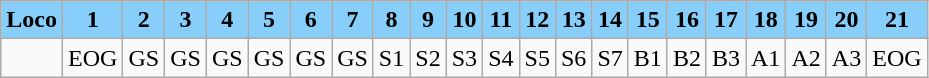<table class="wikitable plainrowheaders unsortable" style="text-align:center">
<tr>
<th scope="col" rowspan="1" style="background:lightskyblue;">Loco</th>
<th scope="col" rowspan="1" style="background:lightskyblue;">1</th>
<th scope="col" rowspan="1" style="background:lightskyblue;">2</th>
<th scope="col" rowspan="1" style="background:lightskyblue;">3</th>
<th scope="col" rowspan="1" style="background:lightskyblue;">4</th>
<th scope="col" rowspan="1" style="background:lightskyblue;">5</th>
<th scope="col" rowspan="1" style="background:lightskyblue;">6</th>
<th scope="col" rowspan="1" style="background:lightskyblue;">7</th>
<th scope="col" rowspan="1" style="background:lightskyblue;">8</th>
<th scope="col" rowspan="1" style="background:lightskyblue;">9</th>
<th scope="col" rowspan="1" style="background:lightskyblue;">10</th>
<th scope="col" rowspan="1" style="background:lightskyblue;">11</th>
<th scope="col" rowspan="1" style="background:lightskyblue;">12</th>
<th scope="col" rowspan="1" style="background:lightskyblue;">13</th>
<th scope="col" rowspan="1" style="background:lightskyblue;">14</th>
<th scope="col" rowspan="1" style="background:lightskyblue;">15</th>
<th scope="col" rowspan="1" style="background:lightskyblue;">16</th>
<th scope="col" rowspan="1" style="background:lightskyblue;">17</th>
<th scope="col" rowspan="1" style="background:lightskyblue;">18</th>
<th scope="col" rowspan="1" style="background:lightskyblue;">19</th>
<th scope="col" rowspan="1" style="background:lightskyblue;">20</th>
<th scope="col" rowspan="1" style="background:lightskyblue;">21</th>
</tr>
<tr>
<td></td>
<td>EOG</td>
<td>GS</td>
<td>GS</td>
<td>GS</td>
<td>GS</td>
<td>GS</td>
<td>GS</td>
<td>S1</td>
<td>S2</td>
<td>S3</td>
<td>S4</td>
<td>S5</td>
<td>S6</td>
<td>S7</td>
<td>B1</td>
<td>B2</td>
<td>B3</td>
<td>A1</td>
<td>A2</td>
<td>A3</td>
<td>EOG</td>
</tr>
</table>
